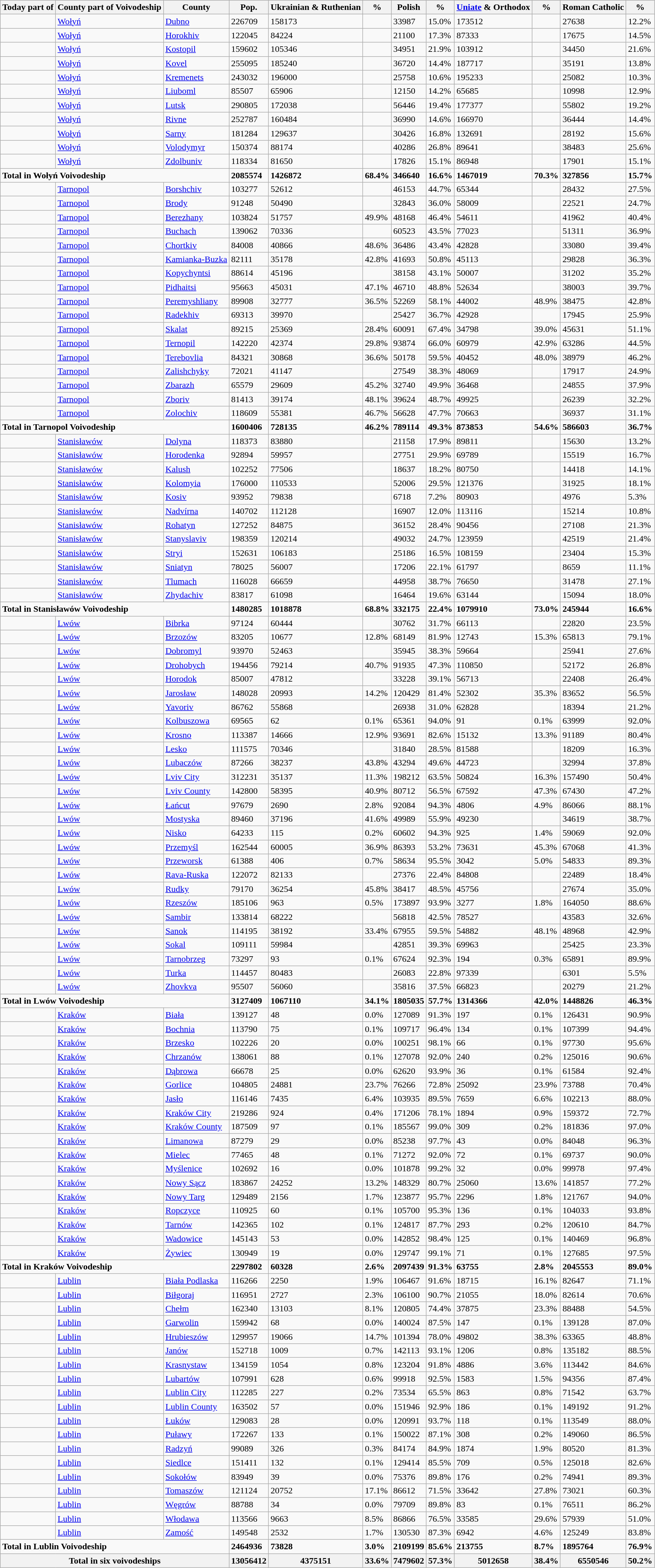<table class="wikitable sortable mw-collapsible">
<tr>
<th>Today part of</th>
<th>County part of Voivodeship</th>
<th>County</th>
<th>Pop.</th>
<th>Ukrainian & Ruthenian</th>
<th>%</th>
<th>Polish</th>
<th>%</th>
<th><a href='#'>Uniate</a> & Orthodox</th>
<th>%</th>
<th>Roman Catholic</th>
<th>%</th>
</tr>
<tr>
<td></td>
<td><a href='#'>Wołyń</a></td>
<td><a href='#'>Dubno</a></td>
<td>226709</td>
<td>158173</td>
<td></td>
<td>33987</td>
<td>15.0%</td>
<td>173512</td>
<td></td>
<td>27638</td>
<td>12.2%</td>
</tr>
<tr>
<td></td>
<td><a href='#'>Wołyń</a></td>
<td><a href='#'>Horokhiv</a></td>
<td>122045</td>
<td>84224</td>
<td></td>
<td>21100</td>
<td>17.3%</td>
<td>87333</td>
<td></td>
<td>17675</td>
<td>14.5%</td>
</tr>
<tr>
<td></td>
<td><a href='#'>Wołyń</a></td>
<td><a href='#'>Kostopil</a></td>
<td>159602</td>
<td>105346</td>
<td></td>
<td>34951</td>
<td>21.9%</td>
<td>103912</td>
<td></td>
<td>34450</td>
<td>21.6%</td>
</tr>
<tr>
<td></td>
<td><a href='#'>Wołyń</a></td>
<td><a href='#'>Kovel</a></td>
<td>255095</td>
<td>185240</td>
<td></td>
<td>36720</td>
<td>14.4%</td>
<td>187717</td>
<td></td>
<td>35191</td>
<td>13.8%</td>
</tr>
<tr>
<td></td>
<td><a href='#'>Wołyń</a></td>
<td><a href='#'>Kremenets</a></td>
<td>243032</td>
<td>196000</td>
<td></td>
<td>25758</td>
<td>10.6%</td>
<td>195233</td>
<td></td>
<td>25082</td>
<td>10.3%</td>
</tr>
<tr>
<td></td>
<td><a href='#'>Wołyń</a></td>
<td><a href='#'>Liuboml</a></td>
<td>85507</td>
<td>65906</td>
<td></td>
<td>12150</td>
<td>14.2%</td>
<td>65685</td>
<td></td>
<td>10998</td>
<td>12.9%</td>
</tr>
<tr>
<td></td>
<td><a href='#'>Wołyń</a></td>
<td><a href='#'>Lutsk</a></td>
<td>290805</td>
<td>172038</td>
<td></td>
<td>56446</td>
<td>19.4%</td>
<td>177377</td>
<td></td>
<td>55802</td>
<td>19.2%</td>
</tr>
<tr>
<td></td>
<td><a href='#'>Wołyń</a></td>
<td><a href='#'>Rivne</a></td>
<td>252787</td>
<td>160484</td>
<td></td>
<td>36990</td>
<td>14.6%</td>
<td>166970</td>
<td></td>
<td>36444</td>
<td>14.4%</td>
</tr>
<tr>
<td></td>
<td><a href='#'>Wołyń</a></td>
<td><a href='#'>Sarny</a></td>
<td>181284</td>
<td>129637</td>
<td></td>
<td>30426</td>
<td>16.8%</td>
<td>132691</td>
<td></td>
<td>28192</td>
<td>15.6%</td>
</tr>
<tr>
<td></td>
<td><a href='#'>Wołyń</a></td>
<td><a href='#'>Volodymyr</a></td>
<td>150374</td>
<td>88174</td>
<td></td>
<td>40286</td>
<td>26.8%</td>
<td>89641</td>
<td></td>
<td>38483</td>
<td>25.6%</td>
</tr>
<tr>
<td></td>
<td><a href='#'>Wołyń</a></td>
<td><a href='#'>Zdolbuniv</a></td>
<td>118334</td>
<td>81650</td>
<td></td>
<td>17826</td>
<td>15.1%</td>
<td>86948</td>
<td></td>
<td>17901</td>
<td>15.1%</td>
</tr>
<tr>
<td colspan="3"><strong>Total in Wołyń Voivodeship</strong></td>
<td><strong>2085574</strong></td>
<td><strong>1426872</strong></td>
<td><strong>68.4%</strong></td>
<td><strong>346640</strong></td>
<td><strong>16.6%</strong></td>
<td><strong>1467019</strong></td>
<td><strong>70.3%</strong></td>
<td><strong>327856</strong></td>
<td><strong>15.7%</strong></td>
</tr>
<tr>
<td></td>
<td><a href='#'>Tarnopol</a></td>
<td><a href='#'>Borshchiv</a></td>
<td>103277</td>
<td>52612</td>
<td></td>
<td>46153</td>
<td>44.7%</td>
<td>65344</td>
<td></td>
<td>28432</td>
<td>27.5%</td>
</tr>
<tr>
<td></td>
<td><a href='#'>Tarnopol</a></td>
<td><a href='#'>Brody</a></td>
<td>91248</td>
<td>50490</td>
<td></td>
<td>32843</td>
<td>36.0%</td>
<td>58009</td>
<td></td>
<td>22521</td>
<td>24.7%</td>
</tr>
<tr>
<td></td>
<td><a href='#'>Tarnopol</a></td>
<td><a href='#'>Berezhany</a></td>
<td>103824</td>
<td>51757</td>
<td>49.9%</td>
<td>48168</td>
<td>46.4%</td>
<td>54611</td>
<td></td>
<td>41962</td>
<td>40.4%</td>
</tr>
<tr>
<td></td>
<td><a href='#'>Tarnopol</a></td>
<td><a href='#'>Buchach</a></td>
<td>139062</td>
<td>70336</td>
<td></td>
<td>60523</td>
<td>43.5%</td>
<td>77023</td>
<td></td>
<td>51311</td>
<td>36.9%</td>
</tr>
<tr>
<td></td>
<td><a href='#'>Tarnopol</a></td>
<td><a href='#'>Chortkiv</a></td>
<td>84008</td>
<td>40866</td>
<td>48.6%</td>
<td>36486</td>
<td>43.4%</td>
<td>42828</td>
<td></td>
<td>33080</td>
<td>39.4%</td>
</tr>
<tr>
<td></td>
<td><a href='#'>Tarnopol</a></td>
<td><a href='#'>Kamianka-Buzka</a></td>
<td>82111</td>
<td>35178</td>
<td>42.8%</td>
<td>41693</td>
<td>50.8%</td>
<td>45113</td>
<td></td>
<td>29828</td>
<td>36.3%</td>
</tr>
<tr>
<td></td>
<td><a href='#'>Tarnopol</a></td>
<td><a href='#'>Kopychyntsi</a></td>
<td>88614</td>
<td>45196</td>
<td></td>
<td>38158</td>
<td>43.1%</td>
<td>50007</td>
<td></td>
<td>31202</td>
<td>35.2%</td>
</tr>
<tr>
<td></td>
<td><a href='#'>Tarnopol</a></td>
<td><a href='#'>Pidhaitsi</a></td>
<td>95663</td>
<td>45031</td>
<td>47.1%</td>
<td>46710</td>
<td>48.8%</td>
<td>52634</td>
<td></td>
<td>38003</td>
<td>39.7%</td>
</tr>
<tr>
<td></td>
<td><a href='#'>Tarnopol</a></td>
<td><a href='#'>Peremyshliany</a></td>
<td>89908</td>
<td>32777</td>
<td>36.5%</td>
<td>52269</td>
<td>58.1%</td>
<td>44002</td>
<td>48.9%</td>
<td>38475</td>
<td>42.8%</td>
</tr>
<tr>
<td></td>
<td><a href='#'>Tarnopol</a></td>
<td><a href='#'>Radekhiv</a></td>
<td>69313</td>
<td>39970</td>
<td></td>
<td>25427</td>
<td>36.7%</td>
<td>42928</td>
<td></td>
<td>17945</td>
<td>25.9%</td>
</tr>
<tr>
<td></td>
<td><a href='#'>Tarnopol</a></td>
<td><a href='#'>Skalat</a></td>
<td>89215</td>
<td>25369</td>
<td>28.4%</td>
<td>60091</td>
<td>67.4%</td>
<td>34798</td>
<td>39.0%</td>
<td>45631</td>
<td>51.1%</td>
</tr>
<tr>
<td></td>
<td><a href='#'>Tarnopol</a></td>
<td><a href='#'>Ternopil</a></td>
<td>142220</td>
<td>42374</td>
<td>29.8%</td>
<td>93874</td>
<td>66.0%</td>
<td>60979</td>
<td>42.9%</td>
<td>63286</td>
<td>44.5%</td>
</tr>
<tr>
<td></td>
<td><a href='#'>Tarnopol</a></td>
<td><a href='#'>Terebovlia</a></td>
<td>84321</td>
<td>30868</td>
<td>36.6%</td>
<td>50178</td>
<td>59.5%</td>
<td>40452</td>
<td>48.0%</td>
<td>38979</td>
<td>46.2%</td>
</tr>
<tr>
<td></td>
<td><a href='#'>Tarnopol</a></td>
<td><a href='#'>Zalishchyky</a></td>
<td>72021</td>
<td>41147</td>
<td></td>
<td>27549</td>
<td>38.3%</td>
<td>48069</td>
<td></td>
<td>17917</td>
<td>24.9%</td>
</tr>
<tr>
<td></td>
<td><a href='#'>Tarnopol</a></td>
<td><a href='#'>Zbarazh</a></td>
<td>65579</td>
<td>29609</td>
<td>45.2%</td>
<td>32740</td>
<td>49.9%</td>
<td>36468</td>
<td></td>
<td>24855</td>
<td>37.9%</td>
</tr>
<tr>
<td></td>
<td><a href='#'>Tarnopol</a></td>
<td><a href='#'>Zboriv</a></td>
<td>81413</td>
<td>39174</td>
<td>48.1%</td>
<td>39624</td>
<td>48.7%</td>
<td>49925</td>
<td></td>
<td>26239</td>
<td>32.2%</td>
</tr>
<tr>
<td></td>
<td><a href='#'>Tarnopol</a></td>
<td><a href='#'>Zolochiv</a></td>
<td>118609</td>
<td>55381</td>
<td>46.7%</td>
<td>56628</td>
<td>47.7%</td>
<td>70663</td>
<td></td>
<td>36937</td>
<td>31.1%</td>
</tr>
<tr>
<td colspan="3"><strong>Total in Tarnopol Voivodeship</strong></td>
<td><strong>1600406</strong></td>
<td><strong>728135</strong></td>
<td><strong>46.2%</strong></td>
<td><strong>789114</strong></td>
<td><strong>49.3%</strong></td>
<td><strong>873853</strong></td>
<td><strong>54.6%</strong></td>
<td><strong>586603</strong></td>
<td><strong>36.7%</strong></td>
</tr>
<tr>
<td></td>
<td><a href='#'>Stanisławów</a></td>
<td><a href='#'>Dolyna</a></td>
<td>118373</td>
<td>83880</td>
<td></td>
<td>21158</td>
<td>17.9%</td>
<td>89811</td>
<td></td>
<td>15630</td>
<td>13.2%</td>
</tr>
<tr>
<td></td>
<td><a href='#'>Stanisławów</a></td>
<td><a href='#'>Horodenka</a></td>
<td>92894</td>
<td>59957</td>
<td></td>
<td>27751</td>
<td>29.9%</td>
<td>69789</td>
<td></td>
<td>15519</td>
<td>16.7%</td>
</tr>
<tr>
<td></td>
<td><a href='#'>Stanisławów</a></td>
<td><a href='#'>Kalush</a></td>
<td>102252</td>
<td>77506</td>
<td></td>
<td>18637</td>
<td>18.2%</td>
<td>80750</td>
<td></td>
<td>14418</td>
<td>14.1%</td>
</tr>
<tr>
<td></td>
<td><a href='#'>Stanisławów</a></td>
<td><a href='#'>Kolomyia</a></td>
<td>176000</td>
<td>110533</td>
<td></td>
<td>52006</td>
<td>29.5%</td>
<td>121376</td>
<td></td>
<td>31925</td>
<td>18.1%</td>
</tr>
<tr>
<td></td>
<td><a href='#'>Stanisławów</a></td>
<td><a href='#'>Kosiv</a></td>
<td>93952</td>
<td>79838</td>
<td></td>
<td>6718</td>
<td>7.2%</td>
<td>80903</td>
<td></td>
<td>4976</td>
<td>5.3%</td>
</tr>
<tr>
<td></td>
<td><a href='#'>Stanisławów</a></td>
<td><a href='#'>Nadvírna</a></td>
<td>140702</td>
<td>112128</td>
<td></td>
<td>16907</td>
<td>12.0%</td>
<td>113116</td>
<td></td>
<td>15214</td>
<td>10.8%</td>
</tr>
<tr>
<td></td>
<td><a href='#'>Stanisławów</a></td>
<td><a href='#'>Rohatyn</a></td>
<td>127252</td>
<td>84875</td>
<td></td>
<td>36152</td>
<td>28.4%</td>
<td>90456</td>
<td></td>
<td>27108</td>
<td>21.3%</td>
</tr>
<tr>
<td></td>
<td><a href='#'>Stanisławów</a></td>
<td><a href='#'>Stanyslaviv</a></td>
<td>198359</td>
<td>120214</td>
<td></td>
<td>49032</td>
<td>24.7%</td>
<td>123959</td>
<td></td>
<td>42519</td>
<td>21.4%</td>
</tr>
<tr>
<td></td>
<td><a href='#'>Stanisławów</a></td>
<td><a href='#'>Stryi</a></td>
<td>152631</td>
<td>106183</td>
<td></td>
<td>25186</td>
<td>16.5%</td>
<td>108159</td>
<td></td>
<td>23404</td>
<td>15.3%</td>
</tr>
<tr>
<td></td>
<td><a href='#'>Stanisławów</a></td>
<td><a href='#'>Sniatyn</a></td>
<td>78025</td>
<td>56007</td>
<td></td>
<td>17206</td>
<td>22.1%</td>
<td>61797</td>
<td></td>
<td>8659</td>
<td>11.1%</td>
</tr>
<tr>
<td></td>
<td><a href='#'>Stanisławów</a></td>
<td><a href='#'>Tlumach</a></td>
<td>116028</td>
<td>66659</td>
<td></td>
<td>44958</td>
<td>38.7%</td>
<td>76650</td>
<td></td>
<td>31478</td>
<td>27.1%</td>
</tr>
<tr>
<td></td>
<td><a href='#'>Stanisławów</a></td>
<td><a href='#'>Zhydachiv</a></td>
<td>83817</td>
<td>61098</td>
<td></td>
<td>16464</td>
<td>19.6%</td>
<td>63144</td>
<td></td>
<td>15094</td>
<td>18.0%</td>
</tr>
<tr>
<td colspan="3"><strong>Total in Stanisławów Voivodeship</strong></td>
<td><strong>1480285</strong></td>
<td><strong>1018878</strong></td>
<td><strong>68.8%</strong></td>
<td><strong>332175</strong></td>
<td><strong>22.4%</strong></td>
<td><strong>1079910</strong></td>
<td><strong>73.0%</strong></td>
<td><strong>245944</strong></td>
<td><strong>16.6%</strong></td>
</tr>
<tr>
<td></td>
<td><a href='#'>Lwów</a></td>
<td><a href='#'>Bibrka</a></td>
<td>97124</td>
<td>60444</td>
<td></td>
<td>30762</td>
<td>31.7%</td>
<td>66113</td>
<td></td>
<td>22820</td>
<td>23.5%</td>
</tr>
<tr>
<td></td>
<td><a href='#'>Lwów</a></td>
<td><a href='#'>Brzozów</a></td>
<td>83205</td>
<td>10677</td>
<td>12.8%</td>
<td>68149</td>
<td>81.9%</td>
<td>12743</td>
<td>15.3%</td>
<td>65813</td>
<td>79.1%</td>
</tr>
<tr>
<td></td>
<td><a href='#'>Lwów</a></td>
<td><a href='#'>Dobromyl</a></td>
<td>93970</td>
<td>52463</td>
<td></td>
<td>35945</td>
<td>38.3%</td>
<td>59664</td>
<td></td>
<td>25941</td>
<td>27.6%</td>
</tr>
<tr>
<td></td>
<td><a href='#'>Lwów</a></td>
<td><a href='#'>Drohobych</a></td>
<td>194456</td>
<td>79214</td>
<td>40.7%</td>
<td>91935</td>
<td>47.3%</td>
<td>110850</td>
<td></td>
<td>52172</td>
<td>26.8%</td>
</tr>
<tr>
<td></td>
<td><a href='#'>Lwów</a></td>
<td><a href='#'>Horodok</a></td>
<td>85007</td>
<td>47812</td>
<td></td>
<td>33228</td>
<td>39.1%</td>
<td>56713</td>
<td></td>
<td>22408</td>
<td>26.4%</td>
</tr>
<tr>
<td></td>
<td><a href='#'>Lwów</a></td>
<td><a href='#'>Jarosław</a></td>
<td>148028</td>
<td>20993</td>
<td>14.2%</td>
<td>120429</td>
<td>81.4%</td>
<td>52302</td>
<td>35.3%</td>
<td>83652</td>
<td>56.5%</td>
</tr>
<tr>
<td></td>
<td><a href='#'>Lwów</a></td>
<td><a href='#'>Yavoriv</a></td>
<td>86762</td>
<td>55868</td>
<td></td>
<td>26938</td>
<td>31.0%</td>
<td>62828</td>
<td></td>
<td>18394</td>
<td>21.2%</td>
</tr>
<tr>
<td></td>
<td><a href='#'>Lwów</a></td>
<td><a href='#'>Kolbuszowa</a></td>
<td>69565</td>
<td>62</td>
<td>0.1%</td>
<td>65361</td>
<td>94.0%</td>
<td>91</td>
<td>0.1%</td>
<td>63999</td>
<td>92.0%</td>
</tr>
<tr>
<td></td>
<td><a href='#'>Lwów</a></td>
<td><a href='#'>Krosno</a></td>
<td>113387</td>
<td>14666</td>
<td>12.9%</td>
<td>93691</td>
<td>82.6%</td>
<td>15132</td>
<td>13.3%</td>
<td>91189</td>
<td>80.4%</td>
</tr>
<tr>
<td></td>
<td><a href='#'>Lwów</a></td>
<td><a href='#'>Lesko</a></td>
<td>111575</td>
<td>70346</td>
<td></td>
<td>31840</td>
<td>28.5%</td>
<td>81588</td>
<td></td>
<td>18209</td>
<td>16.3%</td>
</tr>
<tr>
<td></td>
<td><a href='#'>Lwów</a></td>
<td><a href='#'>Lubaczów</a></td>
<td>87266</td>
<td>38237</td>
<td>43.8%</td>
<td>43294</td>
<td>49.6%</td>
<td>44723</td>
<td></td>
<td>32994</td>
<td>37.8%</td>
</tr>
<tr>
<td></td>
<td><a href='#'>Lwów</a></td>
<td><a href='#'>Lviv City</a></td>
<td>312231</td>
<td>35137</td>
<td>11.3%</td>
<td>198212</td>
<td>63.5%</td>
<td>50824</td>
<td>16.3%</td>
<td>157490</td>
<td>50.4%</td>
</tr>
<tr>
<td></td>
<td><a href='#'>Lwów</a></td>
<td><a href='#'>Lviv County</a></td>
<td>142800</td>
<td>58395</td>
<td>40.9%</td>
<td>80712</td>
<td>56.5%</td>
<td>67592</td>
<td>47.3%</td>
<td>67430</td>
<td>47.2%</td>
</tr>
<tr>
<td></td>
<td><a href='#'>Lwów</a></td>
<td><a href='#'>Łańcut</a></td>
<td>97679</td>
<td>2690</td>
<td>2.8%</td>
<td>92084</td>
<td>94.3%</td>
<td>4806</td>
<td>4.9%</td>
<td>86066</td>
<td>88.1%</td>
</tr>
<tr>
<td></td>
<td><a href='#'>Lwów</a></td>
<td><a href='#'>Mostyska</a></td>
<td>89460</td>
<td>37196</td>
<td>41.6%</td>
<td>49989</td>
<td>55.9%</td>
<td>49230</td>
<td></td>
<td>34619</td>
<td>38.7%</td>
</tr>
<tr>
<td></td>
<td><a href='#'>Lwów</a></td>
<td><a href='#'>Nisko</a></td>
<td>64233</td>
<td>115</td>
<td>0.2%</td>
<td>60602</td>
<td>94.3%</td>
<td>925</td>
<td>1.4%</td>
<td>59069</td>
<td>92.0%</td>
</tr>
<tr>
<td></td>
<td><a href='#'>Lwów</a></td>
<td><a href='#'>Przemyśl</a></td>
<td>162544</td>
<td>60005</td>
<td>36.9%</td>
<td>86393</td>
<td>53.2%</td>
<td>73631</td>
<td>45.3%</td>
<td>67068</td>
<td>41.3%</td>
</tr>
<tr>
<td></td>
<td><a href='#'>Lwów</a></td>
<td><a href='#'>Przeworsk</a></td>
<td>61388</td>
<td>406</td>
<td>0.7%</td>
<td>58634</td>
<td>95.5%</td>
<td>3042</td>
<td>5.0%</td>
<td>54833</td>
<td>89.3%</td>
</tr>
<tr>
<td></td>
<td><a href='#'>Lwów</a></td>
<td><a href='#'>Rava-Ruska</a></td>
<td>122072</td>
<td>82133</td>
<td></td>
<td>27376</td>
<td>22.4%</td>
<td>84808</td>
<td></td>
<td>22489</td>
<td>18.4%</td>
</tr>
<tr>
<td></td>
<td><a href='#'>Lwów</a></td>
<td><a href='#'>Rudky</a></td>
<td>79170</td>
<td>36254</td>
<td>45.8%</td>
<td>38417</td>
<td>48.5%</td>
<td>45756</td>
<td></td>
<td>27674</td>
<td>35.0%</td>
</tr>
<tr>
<td></td>
<td><a href='#'>Lwów</a></td>
<td><a href='#'>Rzeszów</a></td>
<td>185106</td>
<td>963</td>
<td>0.5%</td>
<td>173897</td>
<td>93.9%</td>
<td>3277</td>
<td>1.8%</td>
<td>164050</td>
<td>88.6%</td>
</tr>
<tr>
<td></td>
<td><a href='#'>Lwów</a></td>
<td><a href='#'>Sambir</a></td>
<td>133814</td>
<td>68222</td>
<td></td>
<td>56818</td>
<td>42.5%</td>
<td>78527</td>
<td></td>
<td>43583</td>
<td>32.6%</td>
</tr>
<tr>
<td></td>
<td><a href='#'>Lwów</a></td>
<td><a href='#'>Sanok</a></td>
<td>114195</td>
<td>38192</td>
<td>33.4%</td>
<td>67955</td>
<td>59.5%</td>
<td>54882</td>
<td>48.1%</td>
<td>48968</td>
<td>42.9%</td>
</tr>
<tr>
<td></td>
<td><a href='#'>Lwów</a></td>
<td><a href='#'>Sokal</a></td>
<td>109111</td>
<td>59984</td>
<td></td>
<td>42851</td>
<td>39.3%</td>
<td>69963</td>
<td></td>
<td>25425</td>
<td>23.3%</td>
</tr>
<tr>
<td></td>
<td><a href='#'>Lwów</a></td>
<td><a href='#'>Tarnobrzeg</a></td>
<td>73297</td>
<td>93</td>
<td>0.1%</td>
<td>67624</td>
<td>92.3%</td>
<td>194</td>
<td>0.3%</td>
<td>65891</td>
<td>89.9%</td>
</tr>
<tr>
<td></td>
<td><a href='#'>Lwów</a></td>
<td><a href='#'>Turka</a></td>
<td>114457</td>
<td>80483</td>
<td></td>
<td>26083</td>
<td>22.8%</td>
<td>97339</td>
<td></td>
<td>6301</td>
<td>5.5%</td>
</tr>
<tr>
<td></td>
<td><a href='#'>Lwów</a></td>
<td><a href='#'>Zhovkva</a></td>
<td>95507</td>
<td>56060</td>
<td></td>
<td>35816</td>
<td>37.5%</td>
<td>66823</td>
<td></td>
<td>20279</td>
<td>21.2%</td>
</tr>
<tr>
<td colspan="3"><strong>Total in Lwów Voivodeship</strong></td>
<td><strong>3127409</strong></td>
<td><strong>1067110</strong></td>
<td><strong>34.1%</strong></td>
<td><strong>1805035</strong></td>
<td><strong>57.7%</strong></td>
<td><strong>1314366</strong></td>
<td><strong>42.0%</strong></td>
<td><strong>1448826</strong></td>
<td><strong>46.3%</strong></td>
</tr>
<tr>
<td></td>
<td><a href='#'>Kraków</a></td>
<td><a href='#'>Biała</a></td>
<td>139127</td>
<td>48</td>
<td>0.0%</td>
<td>127089</td>
<td>91.3%</td>
<td>197</td>
<td>0.1%</td>
<td>126431</td>
<td>90.9%</td>
</tr>
<tr>
<td></td>
<td><a href='#'>Kraków</a></td>
<td><a href='#'>Bochnia</a></td>
<td>113790</td>
<td>75</td>
<td>0.1%</td>
<td>109717</td>
<td>96.4%</td>
<td>134</td>
<td>0.1%</td>
<td>107399</td>
<td>94.4%</td>
</tr>
<tr>
<td></td>
<td><a href='#'>Kraków</a></td>
<td><a href='#'>Brzesko</a></td>
<td>102226</td>
<td>20</td>
<td>0.0%</td>
<td>100251</td>
<td>98.1%</td>
<td>66</td>
<td>0.1%</td>
<td>97730</td>
<td>95.6%</td>
</tr>
<tr>
<td></td>
<td><a href='#'>Kraków</a></td>
<td><a href='#'>Chrzanów</a></td>
<td>138061</td>
<td>88</td>
<td>0.1%</td>
<td>127078</td>
<td>92.0%</td>
<td>240</td>
<td>0.2%</td>
<td>125016</td>
<td>90.6%</td>
</tr>
<tr>
<td></td>
<td><a href='#'>Kraków</a></td>
<td><a href='#'>Dąbrowa</a></td>
<td>66678</td>
<td>25</td>
<td>0.0%</td>
<td>62620</td>
<td>93.9%</td>
<td>36</td>
<td>0.1%</td>
<td>61584</td>
<td>92.4%</td>
</tr>
<tr>
<td></td>
<td><a href='#'>Kraków</a></td>
<td><a href='#'>Gorlice</a></td>
<td>104805</td>
<td>24881</td>
<td>23.7%</td>
<td>76266</td>
<td>72.8%</td>
<td>25092</td>
<td>23.9%</td>
<td>73788</td>
<td>70.4%</td>
</tr>
<tr>
<td></td>
<td><a href='#'>Kraków</a></td>
<td><a href='#'>Jasło</a></td>
<td>116146</td>
<td>7435</td>
<td>6.4%</td>
<td>103935</td>
<td>89.5%</td>
<td>7659</td>
<td>6.6%</td>
<td>102213</td>
<td>88.0%</td>
</tr>
<tr>
<td></td>
<td><a href='#'>Kraków</a></td>
<td><a href='#'>Kraków City</a></td>
<td>219286</td>
<td>924</td>
<td>0.4%</td>
<td>171206</td>
<td>78.1%</td>
<td>1894</td>
<td>0.9%</td>
<td>159372</td>
<td>72.7%</td>
</tr>
<tr>
<td></td>
<td><a href='#'>Kraków</a></td>
<td><a href='#'>Kraków County</a></td>
<td>187509</td>
<td>97</td>
<td>0.1%</td>
<td>185567</td>
<td>99.0%</td>
<td>309</td>
<td>0.2%</td>
<td>181836</td>
<td>97.0%</td>
</tr>
<tr>
<td></td>
<td><a href='#'>Kraków</a></td>
<td><a href='#'>Limanowa</a></td>
<td>87279</td>
<td>29</td>
<td>0.0%</td>
<td>85238</td>
<td>97.7%</td>
<td>43</td>
<td>0.0%</td>
<td>84048</td>
<td>96.3%</td>
</tr>
<tr>
<td></td>
<td><a href='#'>Kraków</a></td>
<td><a href='#'>Mielec</a></td>
<td>77465</td>
<td>48</td>
<td>0.1%</td>
<td>71272</td>
<td>92.0%</td>
<td>72</td>
<td>0.1%</td>
<td>69737</td>
<td>90.0%</td>
</tr>
<tr>
<td></td>
<td><a href='#'>Kraków</a></td>
<td><a href='#'>Myślenice</a></td>
<td>102692</td>
<td>16</td>
<td>0.0%</td>
<td>101878</td>
<td>99.2%</td>
<td>32</td>
<td>0.0%</td>
<td>99978</td>
<td>97.4%</td>
</tr>
<tr>
<td></td>
<td><a href='#'>Kraków</a></td>
<td><a href='#'>Nowy Sącz</a></td>
<td>183867</td>
<td>24252</td>
<td>13.2%</td>
<td>148329</td>
<td>80.7%</td>
<td>25060</td>
<td>13.6%</td>
<td>141857</td>
<td>77.2%</td>
</tr>
<tr>
<td></td>
<td><a href='#'>Kraków</a></td>
<td><a href='#'>Nowy Targ</a></td>
<td>129489</td>
<td>2156</td>
<td>1.7%</td>
<td>123877</td>
<td>95.7%</td>
<td>2296</td>
<td>1.8%</td>
<td>121767</td>
<td>94.0%</td>
</tr>
<tr>
<td></td>
<td><a href='#'>Kraków</a></td>
<td><a href='#'>Ropczyce</a></td>
<td>110925</td>
<td>60</td>
<td>0.1%</td>
<td>105700</td>
<td>95.3%</td>
<td>136</td>
<td>0.1%</td>
<td>104033</td>
<td>93.8%</td>
</tr>
<tr>
<td></td>
<td><a href='#'>Kraków</a></td>
<td><a href='#'>Tarnów</a></td>
<td>142365</td>
<td>102</td>
<td>0.1%</td>
<td>124817</td>
<td>87.7%</td>
<td>293</td>
<td>0.2%</td>
<td>120610</td>
<td>84.7%</td>
</tr>
<tr>
<td></td>
<td><a href='#'>Kraków</a></td>
<td><a href='#'>Wadowice</a></td>
<td>145143</td>
<td>53</td>
<td>0.0%</td>
<td>142852</td>
<td>98.4%</td>
<td>125</td>
<td>0.1%</td>
<td>140469</td>
<td>96.8%</td>
</tr>
<tr>
<td></td>
<td><a href='#'>Kraków</a></td>
<td><a href='#'>Żywiec</a></td>
<td>130949</td>
<td>19</td>
<td>0.0%</td>
<td>129747</td>
<td>99.1%</td>
<td>71</td>
<td>0.1%</td>
<td>127685</td>
<td>97.5%</td>
</tr>
<tr>
<td colspan="3"><strong>Total in Kraków Voivodeship</strong></td>
<td><strong>2297802</strong></td>
<td><strong>60328</strong></td>
<td><strong>2.6%</strong></td>
<td><strong>2097439</strong></td>
<td><strong>91.3%</strong></td>
<td><strong>63755</strong></td>
<td><strong>2.8%</strong></td>
<td><strong>2045553</strong></td>
<td><strong>89.0%</strong></td>
</tr>
<tr>
<td></td>
<td><a href='#'>Lublin</a></td>
<td><a href='#'>Biała Podlaska</a></td>
<td>116266</td>
<td>2250</td>
<td>1.9%</td>
<td>106467</td>
<td>91.6%</td>
<td>18715</td>
<td>16.1%</td>
<td>82647</td>
<td>71.1%</td>
</tr>
<tr>
<td></td>
<td><a href='#'>Lublin</a></td>
<td><a href='#'>Biłgoraj</a></td>
<td>116951</td>
<td>2727</td>
<td>2.3%</td>
<td>106100</td>
<td>90.7%</td>
<td>21055</td>
<td>18.0%</td>
<td>82614</td>
<td>70.6%</td>
</tr>
<tr>
<td></td>
<td><a href='#'>Lublin</a></td>
<td><a href='#'>Chełm</a></td>
<td>162340</td>
<td>13103</td>
<td>8.1%</td>
<td>120805</td>
<td>74.4%</td>
<td>37875</td>
<td>23.3%</td>
<td>88488</td>
<td>54.5%</td>
</tr>
<tr>
<td></td>
<td><a href='#'>Lublin</a></td>
<td><a href='#'>Garwolin</a></td>
<td>159942</td>
<td>68</td>
<td>0.0%</td>
<td>140024</td>
<td>87.5%</td>
<td>147</td>
<td>0.1%</td>
<td>139128</td>
<td>87.0%</td>
</tr>
<tr>
<td></td>
<td><a href='#'>Lublin</a></td>
<td><a href='#'>Hrubieszów</a></td>
<td>129957</td>
<td>19066</td>
<td>14.7%</td>
<td>101394</td>
<td>78.0%</td>
<td>49802</td>
<td>38.3%</td>
<td>63365</td>
<td>48.8%</td>
</tr>
<tr>
<td></td>
<td><a href='#'>Lublin</a></td>
<td><a href='#'>Janów</a></td>
<td>152718</td>
<td>1009</td>
<td>0.7%</td>
<td>142113</td>
<td>93.1%</td>
<td>1206</td>
<td>0.8%</td>
<td>135182</td>
<td>88.5%</td>
</tr>
<tr>
<td></td>
<td><a href='#'>Lublin</a></td>
<td><a href='#'>Krasnystaw</a></td>
<td>134159</td>
<td>1054</td>
<td>0.8%</td>
<td>123204</td>
<td>91.8%</td>
<td>4886</td>
<td>3.6%</td>
<td>113442</td>
<td>84.6%</td>
</tr>
<tr>
<td></td>
<td><a href='#'>Lublin</a></td>
<td><a href='#'>Lubartów</a></td>
<td>107991</td>
<td>628</td>
<td>0.6%</td>
<td>99918</td>
<td>92.5%</td>
<td>1583</td>
<td>1.5%</td>
<td>94356</td>
<td>87.4%</td>
</tr>
<tr>
<td></td>
<td><a href='#'>Lublin</a></td>
<td><a href='#'>Lublin City</a></td>
<td>112285</td>
<td>227</td>
<td>0.2%</td>
<td>73534</td>
<td>65.5%</td>
<td>863</td>
<td>0.8%</td>
<td>71542</td>
<td>63.7%</td>
</tr>
<tr>
<td></td>
<td><a href='#'>Lublin</a></td>
<td><a href='#'>Lublin County</a></td>
<td>163502</td>
<td>57</td>
<td>0.0%</td>
<td>151946</td>
<td>92.9%</td>
<td>186</td>
<td>0.1%</td>
<td>149192</td>
<td>91.2%</td>
</tr>
<tr>
<td></td>
<td><a href='#'>Lublin</a></td>
<td><a href='#'>Łuków</a></td>
<td>129083</td>
<td>28</td>
<td>0.0%</td>
<td>120991</td>
<td>93.7%</td>
<td>118</td>
<td>0.1%</td>
<td>113549</td>
<td>88.0%</td>
</tr>
<tr>
<td></td>
<td><a href='#'>Lublin</a></td>
<td><a href='#'>Puławy</a></td>
<td>172267</td>
<td>133</td>
<td>0.1%</td>
<td>150022</td>
<td>87.1%</td>
<td>308</td>
<td>0.2%</td>
<td>149060</td>
<td>86.5%</td>
</tr>
<tr>
<td></td>
<td><a href='#'>Lublin</a></td>
<td><a href='#'>Radzyń</a></td>
<td>99089</td>
<td>326</td>
<td>0.3%</td>
<td>84174</td>
<td>84.9%</td>
<td>1874</td>
<td>1.9%</td>
<td>80520</td>
<td>81.3%</td>
</tr>
<tr>
<td></td>
<td><a href='#'>Lublin</a></td>
<td><a href='#'>Siedlce</a></td>
<td>151411</td>
<td>132</td>
<td>0.1%</td>
<td>129414</td>
<td>85.5%</td>
<td>709</td>
<td>0.5%</td>
<td>125018</td>
<td>82.6%</td>
</tr>
<tr>
<td></td>
<td><a href='#'>Lublin</a></td>
<td><a href='#'>Sokołów</a></td>
<td>83949</td>
<td>39</td>
<td>0.0%</td>
<td>75376</td>
<td>89.8%</td>
<td>176</td>
<td>0.2%</td>
<td>74941</td>
<td>89.3%</td>
</tr>
<tr>
<td></td>
<td><a href='#'>Lublin</a></td>
<td><a href='#'>Tomaszów</a></td>
<td>121124</td>
<td>20752</td>
<td>17.1%</td>
<td>86612</td>
<td>71.5%</td>
<td>33642</td>
<td>27.8%</td>
<td>73021</td>
<td>60.3%</td>
</tr>
<tr>
<td></td>
<td><a href='#'>Lublin</a></td>
<td><a href='#'>Węgrów</a></td>
<td>88788</td>
<td>34</td>
<td>0.0%</td>
<td>79709</td>
<td>89.8%</td>
<td>83</td>
<td>0.1%</td>
<td>76511</td>
<td>86.2%</td>
</tr>
<tr>
<td></td>
<td><a href='#'>Lublin</a></td>
<td><a href='#'>Włodawa</a></td>
<td>113566</td>
<td>9663</td>
<td>8.5%</td>
<td>86866</td>
<td>76.5%</td>
<td>33585</td>
<td>29.6%</td>
<td>57939</td>
<td>51.0%</td>
</tr>
<tr>
<td></td>
<td><a href='#'>Lublin</a></td>
<td><a href='#'>Zamość</a></td>
<td>149548</td>
<td>2532</td>
<td>1.7%</td>
<td>130530</td>
<td>87.3%</td>
<td>6942</td>
<td>4.6%</td>
<td>125249</td>
<td>83.8%</td>
</tr>
<tr>
<td colspan="3"><strong>Total in Lublin Voivodeship</strong></td>
<td><strong>2464936</strong></td>
<td><strong>73828</strong></td>
<td><strong>3.0%</strong></td>
<td><strong>2109199</strong></td>
<td><strong>85.6%</strong></td>
<td><strong>213755</strong></td>
<td><strong>8.7%</strong></td>
<td><strong>1895764</strong></td>
<td><strong>76.9%</strong></td>
</tr>
<tr>
<th colspan="3">Total in six voivodeships</th>
<th>13056412</th>
<th>4375151</th>
<th>33.6%</th>
<th>7479602</th>
<th>57.3%</th>
<th>5012658</th>
<th>38.4%</th>
<th>6550546</th>
<th>50.2%</th>
</tr>
</table>
